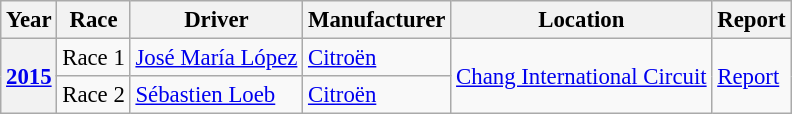<table class="wikitable" style="font-size: 95%;">
<tr>
<th>Year</th>
<th>Race</th>
<th>Driver</th>
<th>Manufacturer</th>
<th>Location</th>
<th>Report</th>
</tr>
<tr>
<th rowspan=2><a href='#'>2015</a></th>
<td>Race 1</td>
<td> <a href='#'>José María López</a></td>
<td> <a href='#'>Citroën</a></td>
<td rowspan=2><a href='#'>Chang International Circuit</a></td>
<td rowspan=2><a href='#'>Report</a></td>
</tr>
<tr>
<td>Race 2</td>
<td> <a href='#'>Sébastien Loeb</a></td>
<td> <a href='#'>Citroën</a></td>
</tr>
</table>
